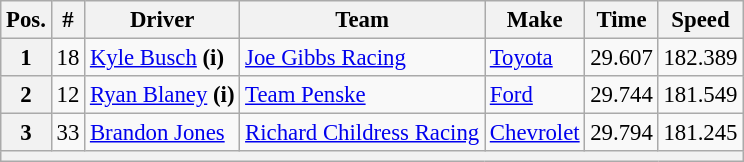<table class="wikitable" style="font-size:95%">
<tr>
<th>Pos.</th>
<th>#</th>
<th>Driver</th>
<th>Team</th>
<th>Make</th>
<th>Time</th>
<th>Speed</th>
</tr>
<tr>
<th>1</th>
<td>18</td>
<td><a href='#'>Kyle Busch</a> <strong>(i)</strong></td>
<td><a href='#'>Joe Gibbs Racing</a></td>
<td><a href='#'>Toyota</a></td>
<td>29.607</td>
<td>182.389</td>
</tr>
<tr>
<th>2</th>
<td>12</td>
<td><a href='#'>Ryan Blaney</a> <strong>(i)</strong></td>
<td><a href='#'>Team Penske</a></td>
<td><a href='#'>Ford</a></td>
<td>29.744</td>
<td>181.549</td>
</tr>
<tr>
<th>3</th>
<td>33</td>
<td><a href='#'>Brandon Jones</a></td>
<td><a href='#'>Richard Childress Racing</a></td>
<td><a href='#'>Chevrolet</a></td>
<td>29.794</td>
<td>181.245</td>
</tr>
<tr>
<th colspan="7"></th>
</tr>
</table>
